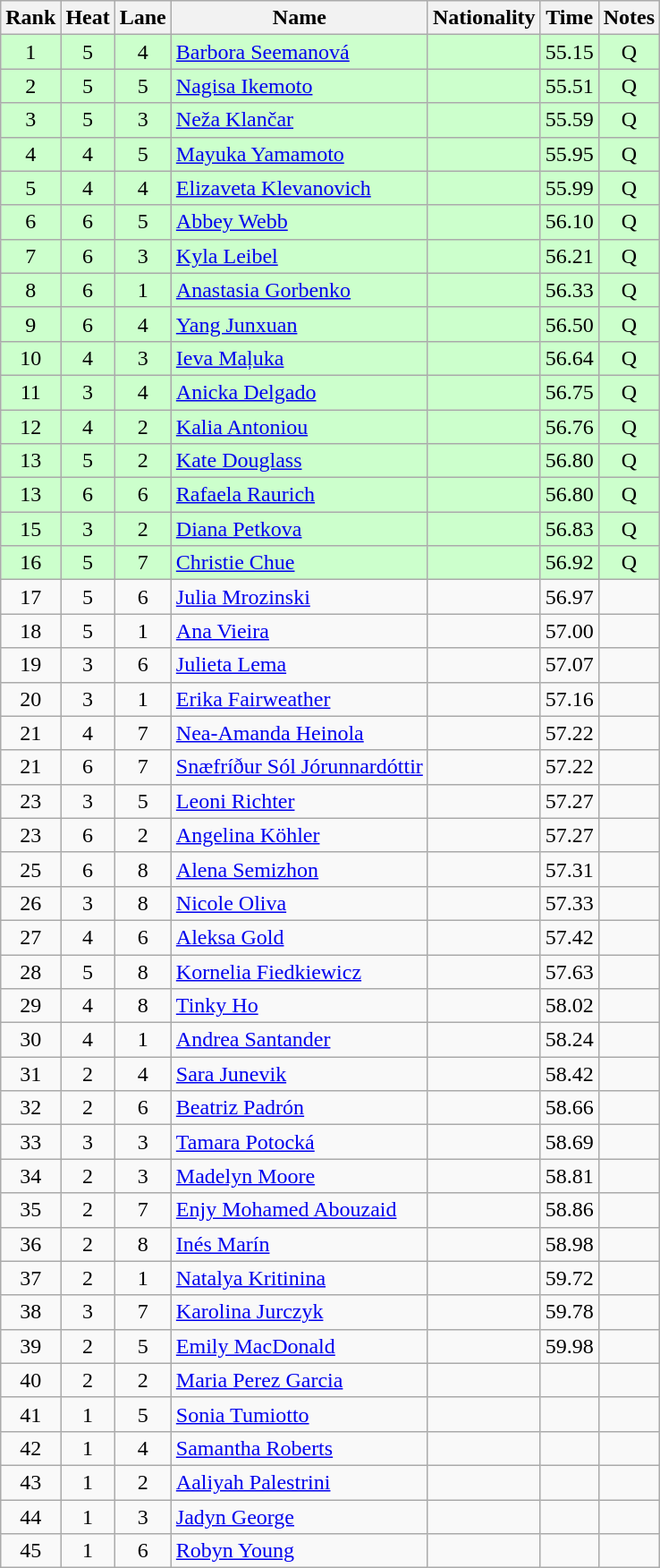<table class="wikitable sortable" style="text-align:center">
<tr>
<th>Rank</th>
<th>Heat</th>
<th>Lane</th>
<th>Name</th>
<th>Nationality</th>
<th>Time</th>
<th>Notes</th>
</tr>
<tr bgcolor=ccffcc>
<td>1</td>
<td>5</td>
<td>4</td>
<td align="left"><a href='#'>Barbora Seemanová</a></td>
<td align=left></td>
<td>55.15</td>
<td>Q</td>
</tr>
<tr bgcolor=ccffcc>
<td>2</td>
<td>5</td>
<td>5</td>
<td align="left"><a href='#'>Nagisa Ikemoto</a></td>
<td align=left></td>
<td>55.51</td>
<td>Q</td>
</tr>
<tr bgcolor=ccffcc>
<td>3</td>
<td>5</td>
<td>3</td>
<td align="left"><a href='#'>Neža Klančar</a></td>
<td align=left></td>
<td>55.59</td>
<td>Q</td>
</tr>
<tr bgcolor=ccffcc>
<td>4</td>
<td>4</td>
<td>5</td>
<td align="left"><a href='#'>Mayuka Yamamoto</a></td>
<td align=left></td>
<td>55.95</td>
<td>Q</td>
</tr>
<tr bgcolor=ccffcc>
<td>5</td>
<td>4</td>
<td>4</td>
<td align="left"><a href='#'>Elizaveta Klevanovich</a></td>
<td align=left></td>
<td>55.99</td>
<td>Q</td>
</tr>
<tr bgcolor=ccffcc>
<td>6</td>
<td>6</td>
<td>5</td>
<td align="left"><a href='#'>Abbey Webb</a></td>
<td align=left></td>
<td>56.10</td>
<td>Q</td>
</tr>
<tr bgcolor=ccffcc>
<td>7</td>
<td>6</td>
<td>3</td>
<td align="left"><a href='#'>Kyla Leibel</a></td>
<td align=left></td>
<td>56.21</td>
<td>Q</td>
</tr>
<tr bgcolor=ccffcc>
<td>8</td>
<td>6</td>
<td>1</td>
<td align="left"><a href='#'>Anastasia Gorbenko</a></td>
<td align=left></td>
<td>56.33</td>
<td>Q</td>
</tr>
<tr bgcolor=ccffcc>
<td>9</td>
<td>6</td>
<td>4</td>
<td align="left"><a href='#'>Yang Junxuan</a></td>
<td align=left></td>
<td>56.50</td>
<td>Q</td>
</tr>
<tr bgcolor=ccffcc>
<td>10</td>
<td>4</td>
<td>3</td>
<td align="left"><a href='#'>Ieva Maļuka</a></td>
<td align=left></td>
<td>56.64</td>
<td>Q</td>
</tr>
<tr bgcolor=ccffcc>
<td>11</td>
<td>3</td>
<td>4</td>
<td align="left"><a href='#'>Anicka Delgado</a></td>
<td align=left></td>
<td>56.75</td>
<td>Q</td>
</tr>
<tr bgcolor=ccffcc>
<td>12</td>
<td>4</td>
<td>2</td>
<td align="left"><a href='#'>Kalia Antoniou</a></td>
<td align=left></td>
<td>56.76</td>
<td>Q</td>
</tr>
<tr bgcolor=ccffcc>
<td>13</td>
<td>5</td>
<td>2</td>
<td align="left"><a href='#'>Kate Douglass</a></td>
<td align=left></td>
<td>56.80</td>
<td>Q</td>
</tr>
<tr bgcolor=ccffcc>
<td>13</td>
<td>6</td>
<td>6</td>
<td align="left"><a href='#'>Rafaela Raurich</a></td>
<td align=left></td>
<td>56.80</td>
<td>Q</td>
</tr>
<tr bgcolor=ccffcc>
<td>15</td>
<td>3</td>
<td>2</td>
<td align="left"><a href='#'>Diana Petkova</a></td>
<td align=left></td>
<td>56.83</td>
<td>Q</td>
</tr>
<tr bgcolor=ccffcc>
<td>16</td>
<td>5</td>
<td>7</td>
<td align="left"><a href='#'>Christie Chue</a></td>
<td align=left></td>
<td>56.92</td>
<td>Q</td>
</tr>
<tr>
<td>17</td>
<td>5</td>
<td>6</td>
<td align="left"><a href='#'>Julia Mrozinski</a></td>
<td align=left></td>
<td>56.97</td>
<td></td>
</tr>
<tr>
<td>18</td>
<td>5</td>
<td>1</td>
<td align="left"><a href='#'>Ana Vieira</a></td>
<td align=left></td>
<td>57.00</td>
<td></td>
</tr>
<tr>
<td>19</td>
<td>3</td>
<td>6</td>
<td align="left"><a href='#'>Julieta Lema</a></td>
<td align=left></td>
<td>57.07</td>
<td></td>
</tr>
<tr>
<td>20</td>
<td>3</td>
<td>1</td>
<td align="left"><a href='#'>Erika Fairweather</a></td>
<td align=left></td>
<td>57.16</td>
<td></td>
</tr>
<tr>
<td>21</td>
<td>4</td>
<td>7</td>
<td align="left"><a href='#'>Nea-Amanda Heinola</a></td>
<td align=left></td>
<td>57.22</td>
<td></td>
</tr>
<tr>
<td>21</td>
<td>6</td>
<td>7</td>
<td align="left"><a href='#'>Snæfríður Sól Jórunnardóttir</a></td>
<td align=left></td>
<td>57.22</td>
<td></td>
</tr>
<tr>
<td>23</td>
<td>3</td>
<td>5</td>
<td align="left"><a href='#'>Leoni Richter</a></td>
<td align=left></td>
<td>57.27</td>
<td></td>
</tr>
<tr>
<td>23</td>
<td>6</td>
<td>2</td>
<td align="left"><a href='#'>Angelina Köhler</a></td>
<td align=left></td>
<td>57.27</td>
<td></td>
</tr>
<tr>
<td>25</td>
<td>6</td>
<td>8</td>
<td align="left"><a href='#'>Alena Semizhon</a></td>
<td align=left></td>
<td>57.31</td>
<td></td>
</tr>
<tr>
<td>26</td>
<td>3</td>
<td>8</td>
<td align="left"><a href='#'>Nicole Oliva</a></td>
<td align=left></td>
<td>57.33</td>
<td></td>
</tr>
<tr>
<td>27</td>
<td>4</td>
<td>6</td>
<td align="left"><a href='#'>Aleksa Gold</a></td>
<td align=left></td>
<td>57.42</td>
<td></td>
</tr>
<tr>
<td>28</td>
<td>5</td>
<td>8</td>
<td align="left"><a href='#'>Kornelia Fiedkiewicz</a></td>
<td align=left></td>
<td>57.63</td>
<td></td>
</tr>
<tr>
<td>29</td>
<td>4</td>
<td>8</td>
<td align="left"><a href='#'>Tinky Ho</a></td>
<td align=left></td>
<td>58.02</td>
<td></td>
</tr>
<tr>
<td>30</td>
<td>4</td>
<td>1</td>
<td align="left"><a href='#'>Andrea Santander</a></td>
<td align=left></td>
<td>58.24</td>
<td></td>
</tr>
<tr>
<td>31</td>
<td>2</td>
<td>4</td>
<td align="left"><a href='#'>Sara Junevik</a></td>
<td align=left></td>
<td>58.42</td>
<td></td>
</tr>
<tr>
<td>32</td>
<td>2</td>
<td>6</td>
<td align="left"><a href='#'>Beatriz Padrón</a></td>
<td align=left></td>
<td>58.66</td>
<td></td>
</tr>
<tr>
<td>33</td>
<td>3</td>
<td>3</td>
<td align="left"><a href='#'>Tamara Potocká</a></td>
<td align=left></td>
<td>58.69</td>
<td></td>
</tr>
<tr>
<td>34</td>
<td>2</td>
<td>3</td>
<td align="left"><a href='#'>Madelyn Moore</a></td>
<td align=left></td>
<td>58.81</td>
<td></td>
</tr>
<tr>
<td>35</td>
<td>2</td>
<td>7</td>
<td align="left"><a href='#'>Enjy Mohamed Abouzaid</a></td>
<td align=left></td>
<td>58.86</td>
<td></td>
</tr>
<tr>
<td>36</td>
<td>2</td>
<td>8</td>
<td align="left"><a href='#'>Inés Marín</a></td>
<td align=left></td>
<td>58.98</td>
<td></td>
</tr>
<tr>
<td>37</td>
<td>2</td>
<td>1</td>
<td align="left"><a href='#'>Natalya Kritinina</a></td>
<td align=left></td>
<td>59.72</td>
<td></td>
</tr>
<tr>
<td>38</td>
<td>3</td>
<td>7</td>
<td align="left"><a href='#'>Karolina Jurczyk</a></td>
<td align=left></td>
<td>59.78</td>
<td></td>
</tr>
<tr>
<td>39</td>
<td>2</td>
<td>5</td>
<td align="left"><a href='#'>Emily MacDonald</a></td>
<td align=left></td>
<td>59.98</td>
<td></td>
</tr>
<tr>
<td>40</td>
<td>2</td>
<td>2</td>
<td align="left"><a href='#'>Maria Perez Garcia</a></td>
<td align=left></td>
<td></td>
<td></td>
</tr>
<tr>
<td>41</td>
<td>1</td>
<td>5</td>
<td align="left"><a href='#'>Sonia Tumiotto</a></td>
<td align=left></td>
<td></td>
<td></td>
</tr>
<tr>
<td>42</td>
<td>1</td>
<td>4</td>
<td align="left"><a href='#'>Samantha Roberts</a></td>
<td align=left></td>
<td></td>
<td></td>
</tr>
<tr>
<td>43</td>
<td>1</td>
<td>2</td>
<td align="left"><a href='#'>Aaliyah Palestrini</a></td>
<td align=left></td>
<td></td>
<td></td>
</tr>
<tr>
<td>44</td>
<td>1</td>
<td>3</td>
<td align="left"><a href='#'>Jadyn George</a></td>
<td align=left></td>
<td></td>
<td></td>
</tr>
<tr>
<td>45</td>
<td>1</td>
<td>6</td>
<td align="left"><a href='#'>Robyn Young</a></td>
<td align=left></td>
<td></td>
<td></td>
</tr>
</table>
